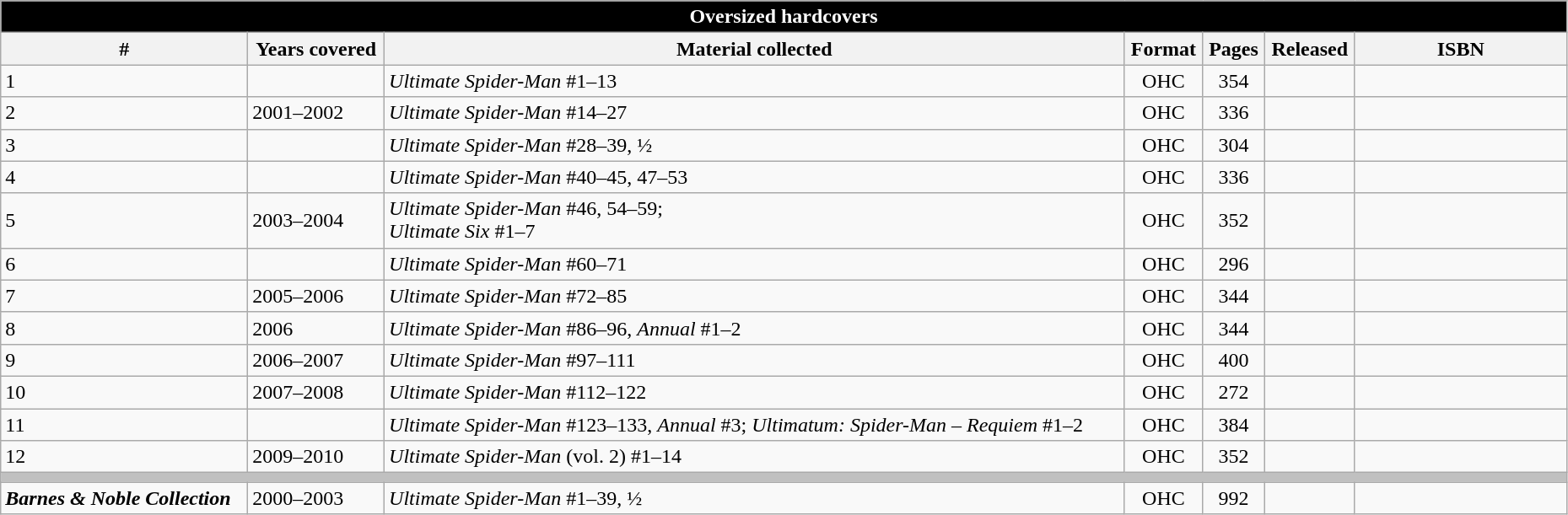<table class="wikitable sortable" width=98%>
<tr>
<th colspan=7 style="background-color: black; color: white;">Oversized hardcovers</th>
</tr>
<tr>
<th class="unsortable">#</th>
<th>Years covered</th>
<th>Material collected</th>
<th class="unsortable">Format</th>
<th>Pages</th>
<th>Released</th>
<th class="unsortable" style="width: 10em;">ISBN</th>
</tr>
<tr>
<td>1</td>
<td></td>
<td><em>Ultimate Spider-Man</em> #1–13</td>
<td style="text-align: center;">OHC</td>
<td style="text-align: center;">354</td>
<td></td>
<td></td>
</tr>
<tr>
<td>2</td>
<td>2001–2002</td>
<td><em>Ultimate Spider-Man</em> #14–27</td>
<td style="text-align: center;">OHC</td>
<td style="text-align: center;">336</td>
<td></td>
<td></td>
</tr>
<tr>
<td>3</td>
<td></td>
<td><em>Ultimate Spider-Man</em> #28–39, ½</td>
<td style="text-align: center;">OHC</td>
<td style="text-align: center;">304</td>
<td></td>
<td></td>
</tr>
<tr>
<td>4</td>
<td></td>
<td><em>Ultimate Spider-Man</em> #40–45, 47–53</td>
<td style="text-align: center;">OHC</td>
<td style="text-align: center;">336</td>
<td></td>
<td></td>
</tr>
<tr>
<td>5</td>
<td>2003–2004</td>
<td><em>Ultimate Spider-Man</em> #46, 54–59;<br><em>Ultimate Six</em> #1–7</td>
<td style="text-align: center;">OHC</td>
<td style="text-align: center;">352</td>
<td></td>
<td></td>
</tr>
<tr>
<td>6</td>
<td></td>
<td><em>Ultimate Spider-Man</em> #60–71</td>
<td style="text-align: center;">OHC</td>
<td style="text-align: center;">296</td>
<td></td>
<td></td>
</tr>
<tr>
<td>7</td>
<td>2005–2006</td>
<td><em>Ultimate Spider-Man</em> #72–85</td>
<td style="text-align: center;">OHC</td>
<td style="text-align: center;">344</td>
<td></td>
<td></td>
</tr>
<tr>
<td>8</td>
<td>2006</td>
<td><em>Ultimate Spider-Man</em> #86–96, <em>Annual</em> #1–2</td>
<td style="text-align: center;">OHC</td>
<td style="text-align: center;">344</td>
<td></td>
<td></td>
</tr>
<tr>
<td>9</td>
<td>2006–2007</td>
<td><em>Ultimate Spider-Man</em> #97–111</td>
<td style="text-align: center;">OHC</td>
<td style="text-align: center;">400</td>
<td></td>
<td></td>
</tr>
<tr>
<td>10</td>
<td>2007–2008</td>
<td><em>Ultimate Spider-Man</em> #112–122</td>
<td style="text-align: center;">OHC</td>
<td style="text-align: center;">272</td>
<td></td>
<td></td>
</tr>
<tr>
<td>11</td>
<td></td>
<td><em>Ultimate Spider-Man</em> #123–133, <em>Annual</em> #3; <em>Ultimatum: Spider-Man – Requiem</em> #1–2</td>
<td style="text-align: center;">OHC</td>
<td style="text-align: center;">384</td>
<td></td>
<td></td>
</tr>
<tr>
<td>12</td>
<td>2009–2010</td>
<td><em>Ultimate Spider-Man</em> (vol. 2) #1–14</td>
<td style="text-align: center;">OHC</td>
<td style="text-align: center;">352</td>
<td></td>
<td></td>
</tr>
<tr>
<th colspan="7" style="background-color: silver;"></th>
</tr>
<tr>
<td><strong><em>Barnes & Noble Collection</em></strong></td>
<td>2000–2003</td>
<td><em>Ultimate Spider-Man</em> #1–39, ½</td>
<td style="text-align: center;">OHC</td>
<td style="text-align: center;">992</td>
<td></td>
<td></td>
</tr>
</table>
